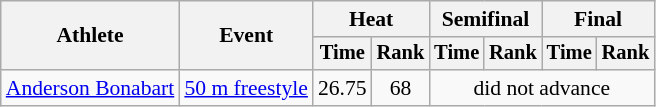<table class=wikitable style="font-size:90%">
<tr>
<th rowspan="2">Athlete</th>
<th rowspan="2">Event</th>
<th colspan="2">Heat</th>
<th colspan="2">Semifinal</th>
<th colspan="2">Final</th>
</tr>
<tr style="font-size:95%">
<th>Time</th>
<th>Rank</th>
<th>Time</th>
<th>Rank</th>
<th>Time</th>
<th>Rank</th>
</tr>
<tr align=center>
<td align=left><a href='#'>Anderson Bonabart</a></td>
<td align=left><a href='#'>50 m freestyle</a></td>
<td>26.75</td>
<td>68</td>
<td colspan=4>did not advance</td>
</tr>
</table>
